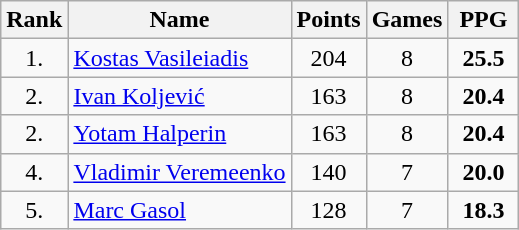<table class="wikitable" style="text-align: center;">
<tr>
<th>Rank</th>
<th>Name</th>
<th>Points</th>
<th>Games</th>
<th width=40>PPG</th>
</tr>
<tr>
<td>1.</td>
<td align="left"> <a href='#'>Kostas Vasileiadis</a></td>
<td>204</td>
<td>8</td>
<td><strong>25.5</strong></td>
</tr>
<tr>
<td>2.</td>
<td align="left"> <a href='#'>Ivan Koljević</a></td>
<td>163</td>
<td>8</td>
<td><strong>20.4</strong></td>
</tr>
<tr>
<td>2.</td>
<td align="left"> <a href='#'>Yotam Halperin</a></td>
<td>163</td>
<td>8</td>
<td><strong>20.4</strong></td>
</tr>
<tr>
<td>4.</td>
<td align="left"> <a href='#'>Vladimir Veremeenko</a></td>
<td>140</td>
<td>7</td>
<td><strong>20.0</strong></td>
</tr>
<tr>
<td>5.</td>
<td align="left"> <a href='#'>Marc Gasol</a></td>
<td>128</td>
<td>7</td>
<td><strong>18.3</strong></td>
</tr>
</table>
